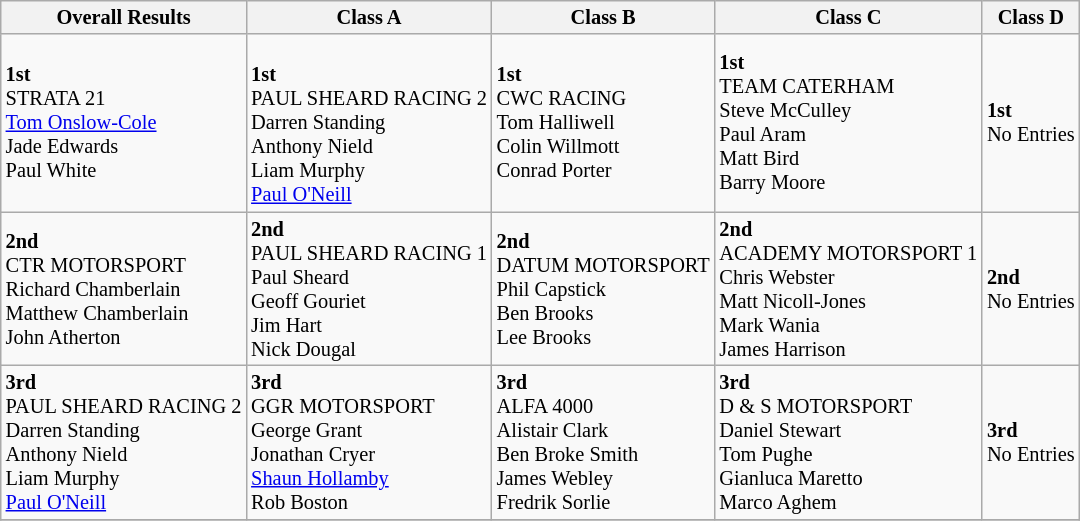<table class="wikitable" style="font-size: 85%;">
<tr>
<th>Overall Results</th>
<th>Class A</th>
<th>Class B</th>
<th>Class C</th>
<th>Class D</th>
</tr>
<tr>
<td><strong>1st</strong><br> STRATA 21<br> <a href='#'>Tom Onslow-Cole</a> <br>Jade Edwards <br> Paul White</td>
<td><br><strong>1st</strong><br> PAUL SHEARD RACING 2<br> Darren Standing<br> Anthony Nield<br> Liam Murphy<br> <a href='#'>Paul O'Neill</a><br></td>
<td><strong>1st</strong><br> CWC RACING<br> Tom Halliwell<br> Colin Willmott<br> Conrad Porter<br></td>
<td><strong>1st</strong><br> TEAM CATERHAM<br> Steve McCulley<br> Paul Aram<br> Matt Bird<br> Barry Moore<br></td>
<td><strong>1st</strong><br> No Entries</td>
</tr>
<tr>
<td><strong>2nd</strong><br> CTR MOTORSPORT<br>Richard Chamberlain<br> Matthew Chamberlain<br> John Atherton<br></td>
<td><strong>2nd</strong><br> PAUL SHEARD RACING 1<br> Paul Sheard<br> Geoff Gouriet<br> Jim Hart<br> Nick Dougal<br></td>
<td><strong>2nd</strong><br> DATUM MOTORSPORT<br> Phil Capstick<br> Ben Brooks<br> Lee Brooks<br></td>
<td><strong>2nd</strong><br> ACADEMY MOTORSPORT 1<br> Chris Webster<br> Matt Nicoll-Jones<br> Mark Wania<br> James Harrison<br></td>
<td><strong>2nd</strong><br> No Entries</td>
</tr>
<tr>
<td><strong>3rd</strong><br> PAUL SHEARD RACING 2 <br> Darren Standing<br> Anthony Nield<br> Liam Murphy<br> <a href='#'>Paul O'Neill</a><br></td>
<td><strong>3rd</strong><br> GGR MOTORSPORT<br> George Grant<br> Jonathan Cryer<br> <a href='#'>Shaun Hollamby</a><br> Rob Boston<br></td>
<td><strong>3rd</strong><br> ALFA 4000 <br>Alistair Clark<br> Ben Broke Smith<br> James Webley<br> Fredrik Sorlie<br></td>
<td><strong>3rd</strong><br> D & S MOTORSPORT <br> Daniel Stewart<br> Tom Pughe<br> Gianluca Maretto<br> Marco Aghem<br></td>
<td><strong>3rd</strong><br> No Entries</td>
</tr>
<tr>
</tr>
</table>
